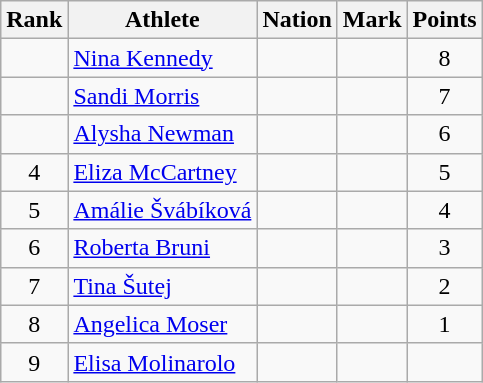<table class="wikitable">
<tr>
<th scope="col">Rank</th>
<th scope="col">Athlete</th>
<th scope="col">Nation</th>
<th scope="col">Mark</th>
<th scope="col">Points</th>
</tr>
<tr>
<td align=center></td>
<td><a href='#'>Nina Kennedy</a></td>
<td></td>
<td></td>
<td align=center>8</td>
</tr>
<tr>
<td align=center></td>
<td><a href='#'>Sandi Morris</a></td>
<td></td>
<td></td>
<td align=center>7</td>
</tr>
<tr>
<td align=center></td>
<td><a href='#'>Alysha Newman</a></td>
<td></td>
<td></td>
<td align=center>6</td>
</tr>
<tr>
<td align=center>4</td>
<td><a href='#'>Eliza McCartney</a></td>
<td></td>
<td></td>
<td align=center>5</td>
</tr>
<tr>
<td align=center>5</td>
<td><a href='#'>Amálie Švábíková</a></td>
<td></td>
<td></td>
<td align=center>4</td>
</tr>
<tr>
<td align=center>6</td>
<td><a href='#'>Roberta Bruni</a></td>
<td></td>
<td></td>
<td align=center>3</td>
</tr>
<tr>
<td align=center>7</td>
<td><a href='#'>Tina Šutej</a></td>
<td></td>
<td></td>
<td align=center>2</td>
</tr>
<tr>
<td align=center>8</td>
<td><a href='#'>Angelica Moser</a></td>
<td></td>
<td></td>
<td align=center>1</td>
</tr>
<tr>
<td align=center>9</td>
<td><a href='#'>Elisa Molinarolo</a></td>
<td></td>
<td></td>
<td align=center></td>
</tr>
</table>
